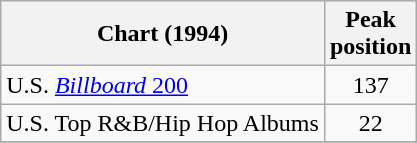<table class="wikitable">
<tr>
<th align="left">Chart (1994)</th>
<th align="center">Peak<br>position</th>
</tr>
<tr>
<td align="left">U.S. <a href='#'><em>Billboard</em> 200</a></td>
<td align="center">137</td>
</tr>
<tr>
<td align="left">U.S. Top R&B/Hip Hop Albums</td>
<td align="center">22</td>
</tr>
<tr>
</tr>
</table>
